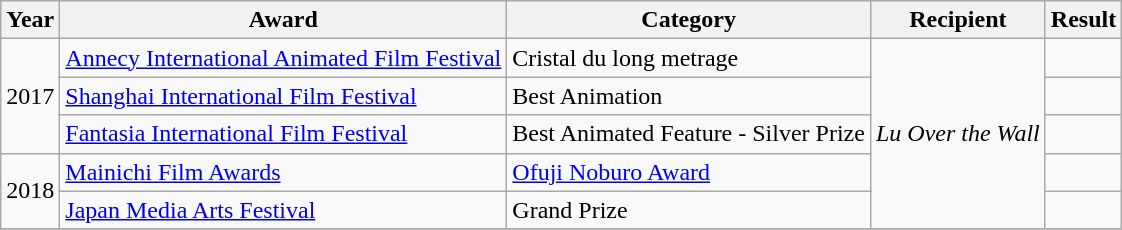<table class="wikitable sortable">
<tr>
<th>Year</th>
<th>Award</th>
<th>Category</th>
<th>Recipient</th>
<th>Result</th>
</tr>
<tr>
<td rowspan="3">2017</td>
<td><a href='#'>Annecy International Animated Film Festival</a></td>
<td>Cristal du long metrage</td>
<td rowspan=5;><em>Lu Over the Wall</em></td>
<td></td>
</tr>
<tr>
<td><a href='#'>Shanghai International Film Festival</a></td>
<td>Best Animation</td>
<td></td>
</tr>
<tr>
<td><a href='#'>Fantasia International Film Festival</a></td>
<td>Best Animated Feature - Silver Prize</td>
<td></td>
</tr>
<tr>
<td rowspan="2">2018</td>
<td><a href='#'>Mainichi Film Awards</a></td>
<td><a href='#'>Ofuji Noburo Award</a></td>
<td></td>
</tr>
<tr>
<td><a href='#'>Japan Media Arts Festival</a></td>
<td>Grand Prize</td>
<td></td>
</tr>
<tr>
</tr>
</table>
